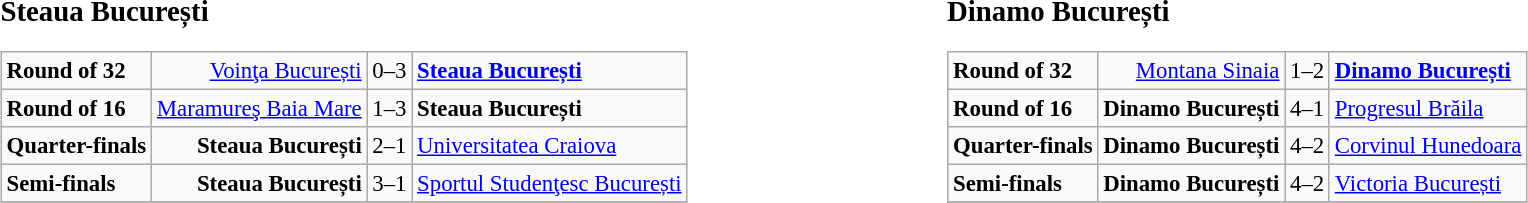<table width=100%>
<tr>
<td width=50% valign=top><br><big><strong>Steaua București</strong></big><table class="wikitable" style="font-size: 95%;">
<tr>
<td><strong>Round of 32</strong></td>
<td align=right><a href='#'>Voinţa București</a></td>
<td align="center">0–3</td>
<td><strong><a href='#'>Steaua București</a></strong></td>
</tr>
<tr>
<td><strong>Round of 16</strong></td>
<td align=right><a href='#'>Maramureş Baia Mare</a></td>
<td align="center">1–3</td>
<td><strong>Steaua București</strong></td>
</tr>
<tr>
<td><strong>Quarter-finals</strong></td>
<td align=right><strong>Steaua București</strong></td>
<td align="center">2–1</td>
<td><a href='#'>Universitatea Craiova</a></td>
</tr>
<tr>
<td><strong>Semi-finals</strong></td>
<td align=right><strong>Steaua București</strong></td>
<td align="center">3–1</td>
<td><a href='#'>Sportul Studenţesc București</a></td>
</tr>
<tr>
</tr>
</table>
</td>
<td width=50% valign=top><br><big><strong>Dinamo București</strong></big><table class="wikitable" style="font-size: 95%;">
<tr>
<td><strong>Round of 32</strong></td>
<td align=right><a href='#'>Montana Sinaia</a></td>
<td align="center">1–2</td>
<td><strong><a href='#'>Dinamo București</a></strong></td>
</tr>
<tr>
<td><strong>Round of 16</strong></td>
<td align=right><strong>Dinamo București</strong></td>
<td align="center">4–1</td>
<td><a href='#'>Progresul Brăila</a></td>
</tr>
<tr>
<td><strong>Quarter-finals</strong></td>
<td align=right><strong>Dinamo București</strong></td>
<td align="center">4–2</td>
<td><a href='#'>Corvinul Hunedoara</a></td>
</tr>
<tr>
<td><strong>Semi-finals</strong></td>
<td align=right><strong>Dinamo București</strong></td>
<td align="center">4–2</td>
<td><a href='#'>Victoria București</a></td>
</tr>
<tr valign=top>
</tr>
</table>
</td>
</tr>
</table>
